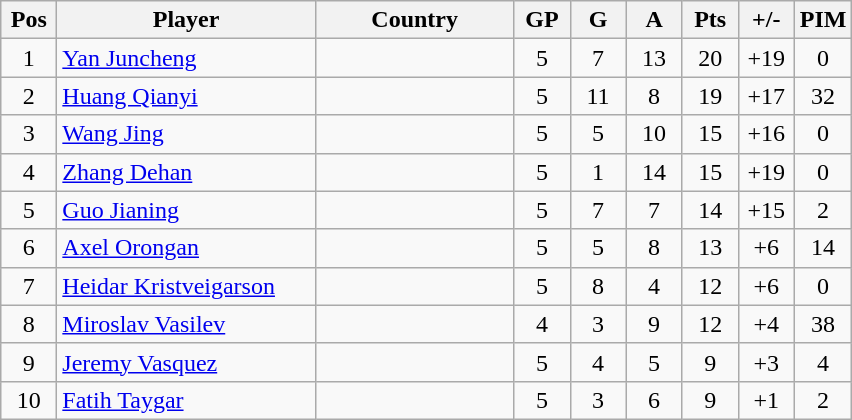<table class="wikitable sortable" style="text-align: center;">
<tr>
<th width=30>Pos</th>
<th width=165>Player</th>
<th width=125>Country</th>
<th width=30>GP</th>
<th width=30>G</th>
<th width=30>A</th>
<th width=30>Pts</th>
<th width=30>+/-</th>
<th width=30>PIM</th>
</tr>
<tr>
<td>1</td>
<td align=left><a href='#'>Yan Juncheng</a></td>
<td align=left></td>
<td>5</td>
<td>7</td>
<td>13</td>
<td>20</td>
<td>+19</td>
<td>0</td>
</tr>
<tr>
<td>2</td>
<td align=left><a href='#'>Huang Qianyi</a></td>
<td align=left></td>
<td>5</td>
<td>11</td>
<td>8</td>
<td>19</td>
<td>+17</td>
<td>32</td>
</tr>
<tr>
<td>3</td>
<td align=left><a href='#'>Wang Jing</a></td>
<td align=left></td>
<td>5</td>
<td>5</td>
<td>10</td>
<td>15</td>
<td>+16</td>
<td>0</td>
</tr>
<tr>
<td>4</td>
<td align=left><a href='#'>Zhang Dehan</a></td>
<td align=left></td>
<td>5</td>
<td>1</td>
<td>14</td>
<td>15</td>
<td>+19</td>
<td>0</td>
</tr>
<tr>
<td>5</td>
<td align=left><a href='#'>Guo Jianing</a></td>
<td align=left></td>
<td>5</td>
<td>7</td>
<td>7</td>
<td>14</td>
<td>+15</td>
<td>2</td>
</tr>
<tr>
<td>6</td>
<td align=left><a href='#'>Axel Orongan</a></td>
<td align=left></td>
<td>5</td>
<td>5</td>
<td>8</td>
<td>13</td>
<td>+6</td>
<td>14</td>
</tr>
<tr>
<td>7</td>
<td align=left><a href='#'>Heidar Kristveigarson</a></td>
<td align=left></td>
<td>5</td>
<td>8</td>
<td>4</td>
<td>12</td>
<td>+6</td>
<td>0</td>
</tr>
<tr>
<td>8</td>
<td align=left><a href='#'>Miroslav Vasilev</a></td>
<td align=left></td>
<td>4</td>
<td>3</td>
<td>9</td>
<td>12</td>
<td>+4</td>
<td>38</td>
</tr>
<tr>
<td>9</td>
<td align=left><a href='#'>Jeremy Vasquez</a></td>
<td align=left></td>
<td>5</td>
<td>4</td>
<td>5</td>
<td>9</td>
<td>+3</td>
<td>4</td>
</tr>
<tr>
<td>10</td>
<td align=left><a href='#'>Fatih Taygar</a></td>
<td align=left></td>
<td>5</td>
<td>3</td>
<td>6</td>
<td>9</td>
<td>+1</td>
<td>2</td>
</tr>
</table>
